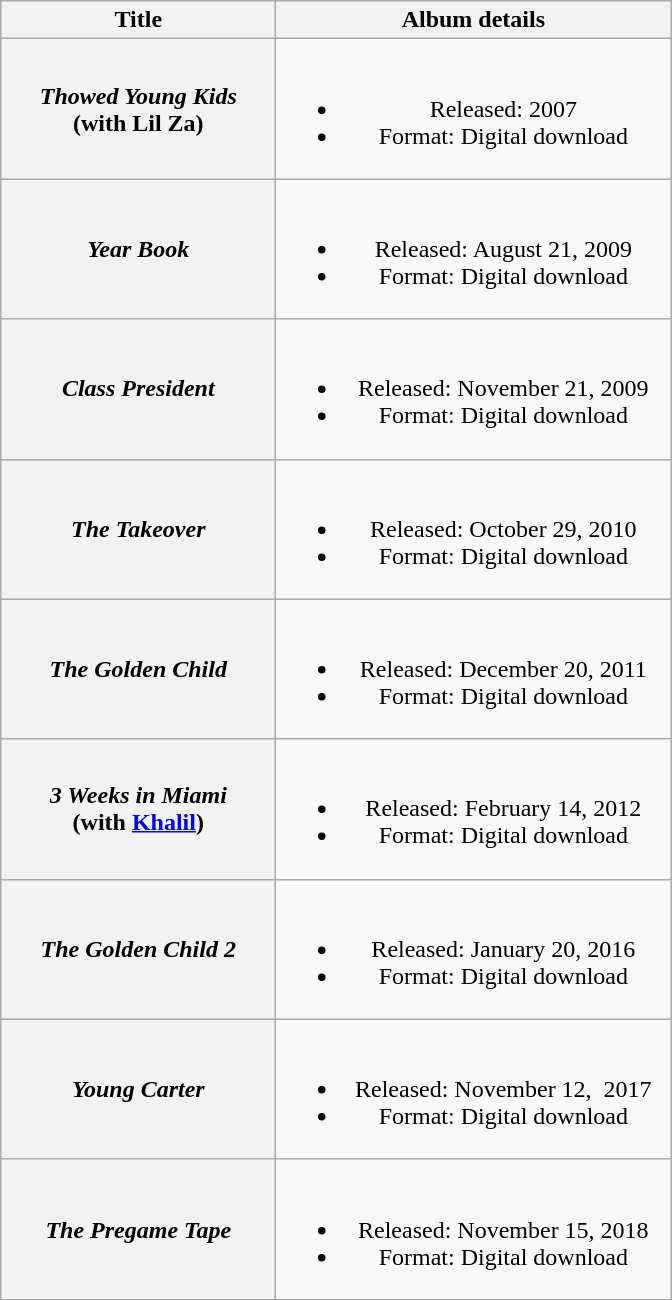<table class="wikitable plainrowheaders" style="text-align:center;">
<tr>
<th scope="col" style="width:11em;">Title</th>
<th scope="col" style="width:16em;">Album details</th>
</tr>
<tr>
<th scope="row"><em>Thowed Young Kids</em><br><span>(with Lil Za)</span></th>
<td><br><ul><li>Released: 2007</li><li>Format: Digital download</li></ul></td>
</tr>
<tr>
<th scope="row"><em>Year Book</em></th>
<td><br><ul><li>Released: August 21, 2009</li><li>Format: Digital download</li></ul></td>
</tr>
<tr>
<th scope="row"><em>Class President</em></th>
<td><br><ul><li>Released: November 21, 2009</li><li>Format: Digital download</li></ul></td>
</tr>
<tr>
<th scope="row"><em>The Takeover</em></th>
<td><br><ul><li>Released: October 29, 2010</li><li>Format: Digital download</li></ul></td>
</tr>
<tr>
<th scope="row"><em>The Golden Child</em></th>
<td><br><ul><li>Released: December 20, 2011</li><li>Format: Digital download</li></ul></td>
</tr>
<tr>
<th scope="row"><em>3 Weeks in Miami</em><br><span>(with <a href='#'>Khalil</a>)</span></th>
<td><br><ul><li>Released: February 14, 2012</li><li>Format: Digital download</li></ul></td>
</tr>
<tr>
<th scope="row"><em>The Golden Child 2</em></th>
<td><br><ul><li>Released: January 20, 2016</li><li>Format: Digital download</li></ul></td>
</tr>
<tr>
<th scope="row"><em>Young Carter</em></th>
<td><br><ul><li>Released: November 12,  2017</li><li>Format: Digital download</li></ul></td>
</tr>
<tr>
<th scope="row"><em>The Pregame Tape</em></th>
<td><br><ul><li>Released: November 15, 2018</li><li>Format: Digital download</li></ul></td>
</tr>
</table>
